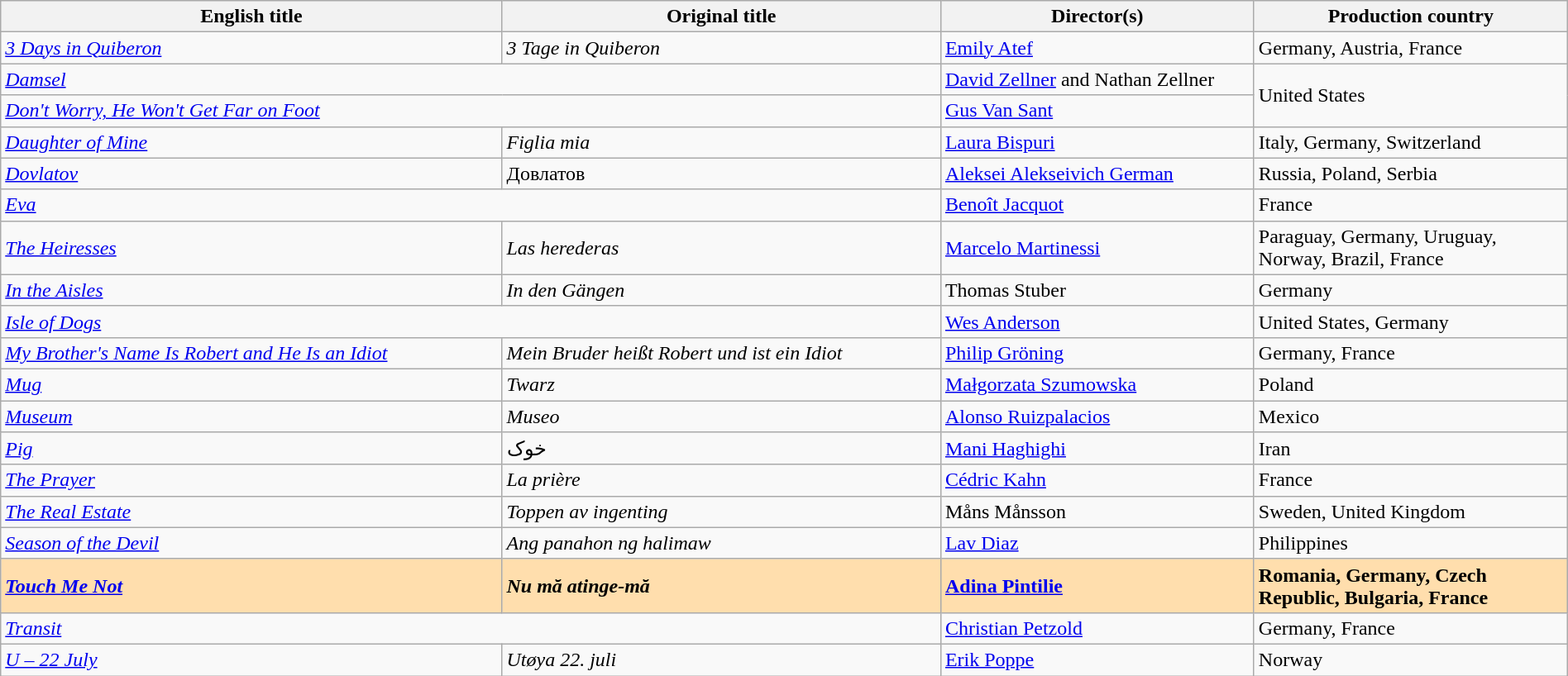<table class="wikitable" width="100%" cellpadding="5">
<tr>
<th scope="col" width="32%">English title</th>
<th scope="col" width="28%">Original title</th>
<th scope="col" width="20%">Director(s)</th>
<th scope="col" width="20%">Production country</th>
</tr>
<tr>
<td><em><a href='#'>3 Days in Quiberon</a></em></td>
<td><em>3 Tage in Quiberon</em></td>
<td><a href='#'>Emily Atef</a></td>
<td>Germany, Austria, France</td>
</tr>
<tr>
<td colspan=2><em><a href='#'>Damsel</a></em></td>
<td><a href='#'>David Zellner</a> and Nathan Zellner</td>
<td rowspan="2">United States</td>
</tr>
<tr>
<td colspan=2><em><a href='#'>Don't Worry, He Won't Get Far on Foot</a></em></td>
<td><a href='#'>Gus Van Sant</a></td>
</tr>
<tr>
<td><em><a href='#'>Daughter of Mine</a></em></td>
<td><em>Figlia mia</em></td>
<td><a href='#'>Laura Bispuri</a></td>
<td>Italy, Germany, Switzerland</td>
</tr>
<tr>
<td><em><a href='#'>Dovlatov</a></em></td>
<td>Довлатов</td>
<td><a href='#'>Aleksei Alekseivich German</a></td>
<td>Russia, Poland, Serbia</td>
</tr>
<tr>
<td colspan=2><em><a href='#'>Eva</a></em></td>
<td><a href='#'>Benoît Jacquot</a></td>
<td>France</td>
</tr>
<tr>
<td><em><a href='#'>The Heiresses</a></em></td>
<td><em>Las herederas</em></td>
<td><a href='#'>Marcelo Martinessi</a></td>
<td>Paraguay, Germany, Uruguay, Norway, Brazil, France</td>
</tr>
<tr>
<td><em><a href='#'>In the Aisles</a></em></td>
<td><em>In den Gängen</em></td>
<td>Thomas Stuber</td>
<td>Germany</td>
</tr>
<tr>
<td colspan=2><em><a href='#'>Isle of Dogs</a></em></td>
<td><a href='#'>Wes Anderson</a></td>
<td>United States, Germany</td>
</tr>
<tr>
<td><em><a href='#'>My Brother's Name Is Robert and He Is an Idiot</a></em></td>
<td><em>Mein Bruder heißt Robert und ist ein Idiot</em></td>
<td><a href='#'>Philip Gröning</a></td>
<td>Germany, France</td>
</tr>
<tr>
<td><em><a href='#'>Mug</a></em></td>
<td><em>Twarz</em></td>
<td><a href='#'>Małgorzata Szumowska</a></td>
<td>Poland</td>
</tr>
<tr>
<td><em><a href='#'>Museum</a></em></td>
<td><em>Museo</em></td>
<td><a href='#'>Alonso Ruizpalacios</a></td>
<td>Mexico</td>
</tr>
<tr>
<td><em><a href='#'>Pig</a></em></td>
<td>خوک</td>
<td><a href='#'>Mani Haghighi</a></td>
<td>Iran</td>
</tr>
<tr>
<td><em><a href='#'>The Prayer</a></em></td>
<td><em>La prière</em></td>
<td><a href='#'>Cédric Kahn</a></td>
<td>France</td>
</tr>
<tr>
<td><em><a href='#'>The Real Estate</a></em></td>
<td><em>Toppen av ingenting</em></td>
<td>Måns Månsson</td>
<td>Sweden, United Kingdom</td>
</tr>
<tr>
<td><em><a href='#'>Season of the Devil</a></em></td>
<td><em>Ang panahon ng halimaw</em></td>
<td><a href='#'>Lav Diaz</a></td>
<td>Philippines</td>
</tr>
<tr style="background:#FFDEAD;">
<td><strong><em><a href='#'>Touch Me Not</a></em></strong></td>
<td><strong><em>Nu mă atinge-mă</em></strong></td>
<td><strong><a href='#'>Adina Pintilie</a></strong></td>
<td><strong>Romania, Germany, Czech Republic, Bulgaria, France</strong></td>
</tr>
<tr>
<td colspan=2><em><a href='#'>Transit</a></em></td>
<td><a href='#'>Christian Petzold</a></td>
<td>Germany, France</td>
</tr>
<tr>
<td><em><a href='#'>U – 22 July</a></em></td>
<td><em>Utøya 22. juli</em></td>
<td><a href='#'>Erik Poppe</a></td>
<td>Norway</td>
</tr>
</table>
